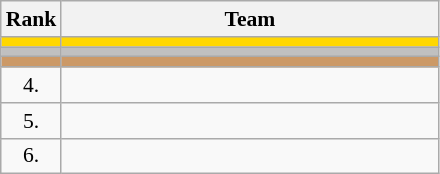<table class="wikitable" style="border-collapse: collapse; font-size: 90%;">
<tr>
<th>Rank</th>
<th align="left" style="width: 17em">Team</th>
</tr>
<tr bgcolor=gold>
<td align="center"></td>
<td></td>
</tr>
<tr bgcolor=silver>
<td align="center"></td>
<td></td>
</tr>
<tr bgcolor=cc9966>
<td align="center"></td>
<td></td>
</tr>
<tr>
<td align="center">4.</td>
<td></td>
</tr>
<tr>
<td align="center">5.</td>
<td></td>
</tr>
<tr>
<td align="center">6.</td>
<td></td>
</tr>
</table>
